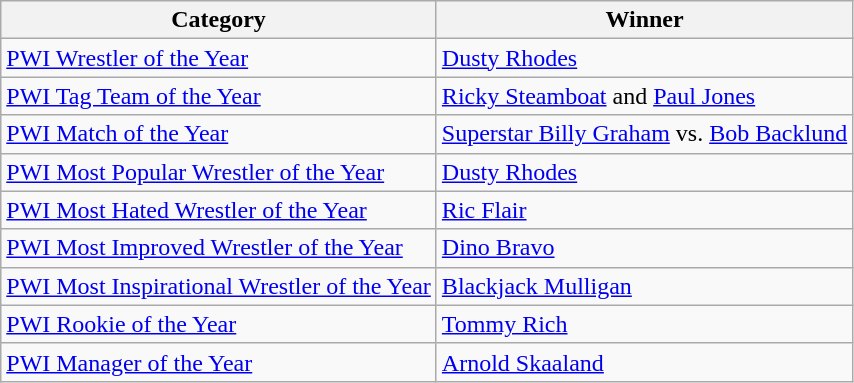<table class="wikitable">
<tr>
<th>Category</th>
<th>Winner</th>
</tr>
<tr>
<td><a href='#'>PWI Wrestler of the Year</a></td>
<td><a href='#'>Dusty Rhodes</a></td>
</tr>
<tr>
<td><a href='#'>PWI Tag Team of the Year</a></td>
<td><a href='#'>Ricky Steamboat</a> and <a href='#'>Paul Jones</a></td>
</tr>
<tr>
<td><a href='#'>PWI Match of the Year</a></td>
<td><a href='#'>Superstar Billy Graham</a> vs. <a href='#'>Bob Backlund</a></td>
</tr>
<tr>
<td><a href='#'>PWI Most Popular Wrestler of the Year</a></td>
<td><a href='#'>Dusty Rhodes</a></td>
</tr>
<tr>
<td><a href='#'>PWI Most Hated Wrestler of the Year</a></td>
<td><a href='#'>Ric Flair</a></td>
</tr>
<tr>
<td><a href='#'>PWI Most Improved Wrestler of the Year</a></td>
<td><a href='#'>Dino Bravo</a></td>
</tr>
<tr>
<td><a href='#'>PWI Most Inspirational Wrestler of the Year</a></td>
<td><a href='#'>Blackjack Mulligan</a></td>
</tr>
<tr>
<td><a href='#'>PWI Rookie of the Year</a></td>
<td><a href='#'>Tommy Rich</a></td>
</tr>
<tr>
<td><a href='#'>PWI Manager of the Year</a></td>
<td><a href='#'>Arnold Skaaland</a></td>
</tr>
</table>
